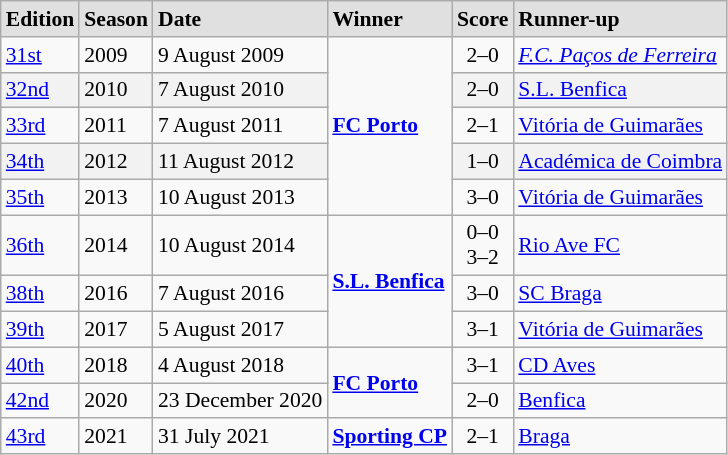<table class="wikitable" style="font-size:90%">
<tr bgcolor=#e0e0e0>
<td><strong>Edition</strong></td>
<td><strong>Season</strong></td>
<td><strong>Date</strong></td>
<td><strong>Winner</strong></td>
<td><strong>Score</strong></td>
<td><strong>Runner-up</strong></td>
</tr>
<tr>
<td><a href='#'>31st</a></td>
<td>2009</td>
<td align=left>9 August 2009</td>
<td rowspan="5"><strong><a href='#'>FC Porto</a></strong></td>
<td align=center>2–0</td>
<td><em><a href='#'>F.C. Paços de Ferreira</a></em></td>
</tr>
<tr bgcolor=#f2f2f2>
<td><a href='#'>32nd</a></td>
<td>2010</td>
<td align=left>7 August 2010</td>
<td align=center>2–0</td>
<td><a href='#'>S.L. Benfica</a></td>
</tr>
<tr>
<td><a href='#'>33rd</a></td>
<td>2011</td>
<td align=left>7 August 2011</td>
<td align=center>2–1</td>
<td><a href='#'>Vitória de Guimarães</a></td>
</tr>
<tr bgcolor=#f2f2f2>
<td><a href='#'>34th</a></td>
<td>2012</td>
<td align=left>11 August 2012</td>
<td align=center>1–0</td>
<td><a href='#'>Académica de Coimbra</a></td>
</tr>
<tr>
<td><a href='#'>35th</a></td>
<td>2013</td>
<td align=left>10 August 2013</td>
<td align=center>3–0</td>
<td><a href='#'>Vitória de Guimarães</a></td>
</tr>
<tr>
<td><a href='#'>36th</a></td>
<td>2014</td>
<td align=left>10 August 2014</td>
<td rowspan="3"><strong><a href='#'>S.L. Benfica</a></strong></td>
<td align=center>0–0<br>3–2 </td>
<td><a href='#'>Rio Ave FC</a></td>
</tr>
<tr>
<td><a href='#'>38th</a></td>
<td>2016</td>
<td align=left>7 August 2016</td>
<td align=center>3–0</td>
<td><a href='#'>SC Braga</a></td>
</tr>
<tr>
<td><a href='#'>39th</a></td>
<td>2017</td>
<td align=left>5 August 2017</td>
<td align=center>3–1</td>
<td><a href='#'>Vitória de Guimarães</a></td>
</tr>
<tr>
<td><a href='#'>40th</a></td>
<td>2018</td>
<td align=left>4 August 2018</td>
<td rowspan=2><strong><a href='#'>FC Porto</a></strong></td>
<td align=center>3–1</td>
<td><a href='#'>CD Aves</a></td>
</tr>
<tr>
<td><a href='#'>42nd</a></td>
<td>2020</td>
<td align=left>23 December 2020</td>
<td align=center>2–0</td>
<td><a href='#'>Benfica</a></td>
</tr>
<tr>
<td><a href='#'>43rd</a></td>
<td>2021</td>
<td align=left>31 July 2021</td>
<td><strong><a href='#'>Sporting CP</a></strong></td>
<td align=center>2–1</td>
<td><a href='#'>Braga</a></td>
</tr>
</table>
